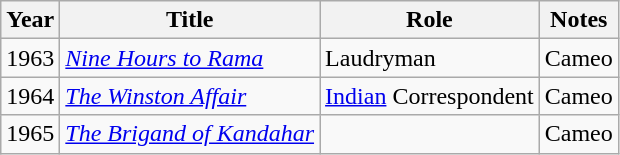<table class="wikitable sortable">
<tr>
<th>Year</th>
<th>Title</th>
<th>Role</th>
<th class="unsortable">Notes</th>
</tr>
<tr>
<td>1963</td>
<td><em><a href='#'>Nine Hours to Rama</a></em></td>
<td>Laudryman</td>
<td>Cameo</td>
</tr>
<tr>
<td>1964</td>
<td><em><a href='#'>The Winston Affair</a></em></td>
<td><a href='#'>Indian</a> Correspondent</td>
<td>Cameo</td>
</tr>
<tr>
<td>1965</td>
<td><em><a href='#'>The Brigand of Kandahar</a></em></td>
<td></td>
<td>Cameo</td>
</tr>
</table>
